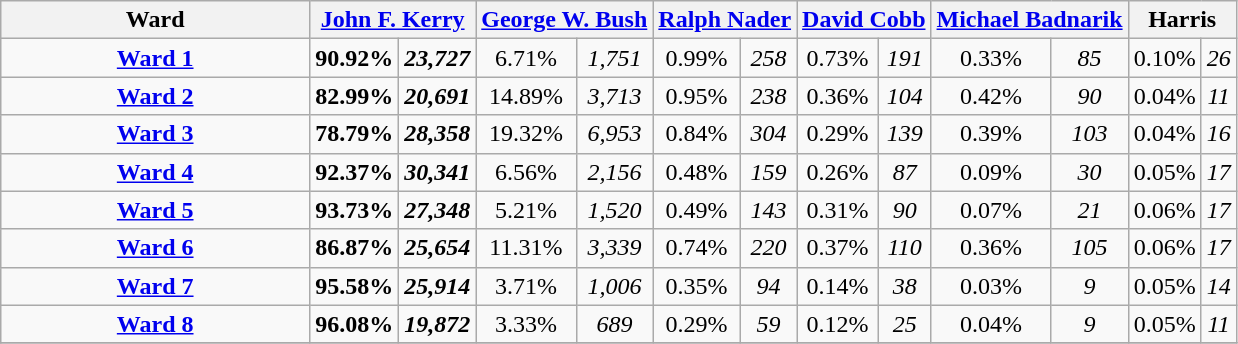<table class="wikitable">
<tr>
<th width="25%">Ward</th>
<th colspan="2"><a href='#'>John F. Kerry</a></th>
<th colspan="2"><a href='#'>George W. Bush</a></th>
<th colspan="2"><a href='#'>Ralph Nader</a></th>
<th colspan="2"><a href='#'>David Cobb</a></th>
<th colspan="2"><a href='#'>Michael Badnarik</a></th>
<th colspan="2">Harris</th>
</tr>
<tr>
<td align="center"><strong><a href='#'>Ward 1</a></strong></td>
<td align="center"><strong>90.92%</strong></td>
<td align="center"><strong><em>23,727</em></strong></td>
<td align="center">6.71%</td>
<td align="center"><em>1,751</em></td>
<td align="center">0.99%</td>
<td align="center"><em>258</em></td>
<td align="center">0.73%</td>
<td align="center"><em>191</em></td>
<td align="center">0.33%</td>
<td align="center"><em>85</em></td>
<td align="center">0.10%</td>
<td align="center"><em>26</em></td>
</tr>
<tr>
<td align="center"><strong><a href='#'>Ward 2</a></strong></td>
<td align="center"><strong>82.99%</strong></td>
<td align="center"><strong><em>20,691</em></strong></td>
<td align="center">14.89%</td>
<td align="center"><em>3,713</em></td>
<td align="center">0.95%</td>
<td align="center"><em>238</em></td>
<td align="center">0.36%</td>
<td align="center"><em>104</em></td>
<td align="center">0.42%</td>
<td align="center"><em>90</em></td>
<td align="center">0.04%</td>
<td align="center"><em>11</em></td>
</tr>
<tr>
<td align="center"><strong><a href='#'>Ward 3</a></strong></td>
<td align="center"><strong>78.79%</strong></td>
<td align="center"><strong><em>28,358</em></strong></td>
<td align="center">19.32%</td>
<td align="center"><em>6,953</em></td>
<td align="center">0.84%</td>
<td align="center"><em>304</em></td>
<td align="center">0.29%</td>
<td align="center"><em>139</em></td>
<td align="center">0.39%</td>
<td align="center"><em>103</em></td>
<td align="center">0.04%</td>
<td align="center"><em>16</em></td>
</tr>
<tr>
<td align="center"><strong><a href='#'>Ward 4</a></strong></td>
<td align="center"><strong>92.37%</strong></td>
<td align="center"><strong><em>30,341</em></strong></td>
<td align="center">6.56%</td>
<td align="center"><em>2,156</em></td>
<td align="center">0.48%</td>
<td align="center"><em>159</em></td>
<td align="center">0.26%</td>
<td align="center"><em>87</em></td>
<td align="center">0.09%</td>
<td align="center"><em>30</em></td>
<td align="center">0.05%</td>
<td align="center"><em>17</em></td>
</tr>
<tr>
<td align="center"><strong><a href='#'>Ward 5</a></strong></td>
<td align="center"><strong>93.73%</strong></td>
<td align="center"><strong><em>27,348</em></strong></td>
<td align="center">5.21%</td>
<td align="center"><em>1,520</em></td>
<td align="center">0.49%</td>
<td align="center"><em>143</em></td>
<td align="center">0.31%</td>
<td align="center"><em>90</em></td>
<td align="center">0.07%</td>
<td align="center"><em>21</em></td>
<td align="center">0.06%</td>
<td align="center"><em>17</em></td>
</tr>
<tr>
<td align="center"><strong><a href='#'>Ward 6</a></strong></td>
<td align="center"><strong>86.87%</strong></td>
<td align="center"><strong><em>25,654</em></strong></td>
<td align="center">11.31%</td>
<td align="center"><em>3,339</em></td>
<td align="center">0.74%</td>
<td align="center"><em>220</em></td>
<td align="center">0.37%</td>
<td align="center"><em>110</em></td>
<td align="center">0.36%</td>
<td align="center"><em>105</em></td>
<td align="center">0.06%</td>
<td align="center"><em>17</em></td>
</tr>
<tr>
<td align="center"><strong><a href='#'>Ward 7</a></strong></td>
<td align="center"><strong>95.58%</strong></td>
<td align="center"><strong><em>25,914</em></strong></td>
<td align="center">3.71%</td>
<td align="center"><em>1,006</em></td>
<td align="center">0.35%</td>
<td align="center"><em>94</em></td>
<td align="center">0.14%</td>
<td align="center"><em>38</em></td>
<td align="center">0.03%</td>
<td align="center"><em>9</em></td>
<td align="center">0.05%</td>
<td align="center"><em>14</em></td>
</tr>
<tr>
<td align="center"><strong><a href='#'>Ward 8</a></strong></td>
<td align="center"><strong>96.08%</strong></td>
<td align="center"><strong><em>19,872</em></strong></td>
<td align="center">3.33%</td>
<td align="center"><em>689</em></td>
<td align="center">0.29%</td>
<td align="center"><em>59</em></td>
<td align="center">0.12%</td>
<td align="center"><em>25</em></td>
<td align="center">0.04%</td>
<td align="center"><em>9</em></td>
<td align="center">0.05%</td>
<td align="center"><em>11</em></td>
</tr>
<tr>
</tr>
</table>
